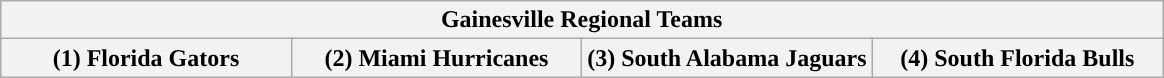<table class="wikitable">
<tr>
<th colspan=4>Gainesville Regional Teams</th>
</tr>
<tr>
<th style="width: 25%; ">(1) Florida Gators</th>
<th style="width: 25%; ">(2) Miami Hurricanes</th>
<th style="width: 25%; ">(3) South Alabama Jaguars</th>
<th style="width: 25%; ">(4) South Florida Bulls</th>
</tr>
</table>
